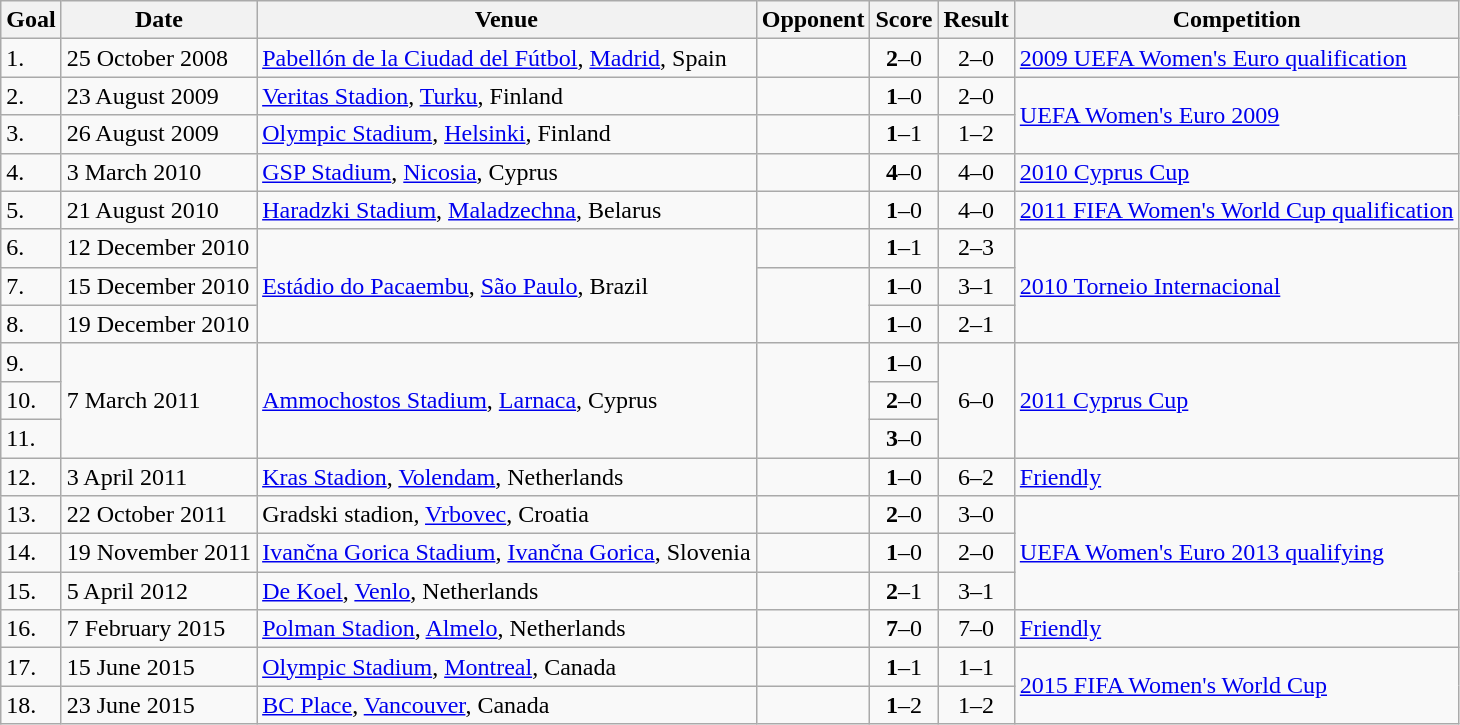<table class="wikitable">
<tr>
<th>Goal</th>
<th>Date</th>
<th>Venue</th>
<th>Opponent</th>
<th>Score</th>
<th>Result</th>
<th>Competition</th>
</tr>
<tr>
<td>1.</td>
<td>25 October 2008</td>
<td><a href='#'>Pabellón de la Ciudad del Fútbol</a>, <a href='#'>Madrid</a>, Spain</td>
<td></td>
<td align=center><strong>2</strong>–0</td>
<td align=center>2–0</td>
<td><a href='#'>2009 UEFA Women's Euro qualification</a></td>
</tr>
<tr>
<td>2.</td>
<td>23 August 2009</td>
<td><a href='#'>Veritas Stadion</a>, <a href='#'>Turku</a>, Finland</td>
<td></td>
<td align=center><strong>1</strong>–0</td>
<td align=center>2–0</td>
<td rowspan=2><a href='#'>UEFA Women's Euro 2009</a></td>
</tr>
<tr>
<td>3.</td>
<td>26 August 2009</td>
<td><a href='#'>Olympic Stadium</a>, <a href='#'>Helsinki</a>, Finland</td>
<td></td>
<td align=center><strong>1</strong>–1</td>
<td align=center>1–2</td>
</tr>
<tr>
<td>4.</td>
<td>3 March 2010</td>
<td><a href='#'>GSP Stadium</a>, <a href='#'>Nicosia</a>, Cyprus</td>
<td></td>
<td align=center><strong>4</strong>–0</td>
<td align=center>4–0</td>
<td><a href='#'>2010 Cyprus Cup</a></td>
</tr>
<tr>
<td>5.</td>
<td>21 August 2010</td>
<td><a href='#'>Haradzki Stadium</a>, <a href='#'>Maladzechna</a>, Belarus</td>
<td></td>
<td align=center><strong>1</strong>–0</td>
<td align=center>4–0</td>
<td><a href='#'>2011 FIFA Women's World Cup qualification</a></td>
</tr>
<tr>
<td>6.</td>
<td>12 December 2010</td>
<td rowspan=3><a href='#'>Estádio do Pacaembu</a>, <a href='#'>São Paulo</a>, Brazil</td>
<td></td>
<td align=center><strong>1</strong>–1</td>
<td align=center>2–3</td>
<td rowspan=3><a href='#'>2010 Torneio Internacional</a></td>
</tr>
<tr>
<td>7.</td>
<td>15 December 2010</td>
<td rowspan=2></td>
<td align=center><strong>1</strong>–0</td>
<td align=center>3–1</td>
</tr>
<tr>
<td>8.</td>
<td>19 December 2010</td>
<td align=center><strong>1</strong>–0</td>
<td align=center>2–1</td>
</tr>
<tr>
<td>9.</td>
<td rowspan=3>7 March 2011</td>
<td rowspan=3><a href='#'>Ammochostos Stadium</a>, <a href='#'>Larnaca</a>, Cyprus</td>
<td rowspan=3></td>
<td align=center><strong>1</strong>–0</td>
<td align=center rowspan=3>6–0</td>
<td rowspan=3><a href='#'>2011 Cyprus Cup</a></td>
</tr>
<tr>
<td>10.</td>
<td align=center><strong>2</strong>–0</td>
</tr>
<tr>
<td>11.</td>
<td align=center><strong>3</strong>–0</td>
</tr>
<tr>
<td>12.</td>
<td>3 April 2011</td>
<td><a href='#'>Kras Stadion</a>, <a href='#'>Volendam</a>, Netherlands</td>
<td></td>
<td align=center><strong>1</strong>–0</td>
<td align=center>6–2</td>
<td><a href='#'>Friendly</a></td>
</tr>
<tr>
<td>13.</td>
<td>22 October 2011</td>
<td>Gradski stadion, <a href='#'>Vrbovec</a>, Croatia</td>
<td></td>
<td align=center><strong>2</strong>–0</td>
<td align=center>3–0</td>
<td rowspan=3><a href='#'>UEFA Women's Euro 2013 qualifying</a></td>
</tr>
<tr>
<td>14.</td>
<td>19 November 2011</td>
<td><a href='#'>Ivančna Gorica Stadium</a>, <a href='#'>Ivančna Gorica</a>, Slovenia</td>
<td></td>
<td align=center><strong>1</strong>–0</td>
<td align=center>2–0</td>
</tr>
<tr>
<td>15.</td>
<td>5 April 2012</td>
<td><a href='#'>De Koel</a>, <a href='#'>Venlo</a>, Netherlands</td>
<td></td>
<td align=center><strong>2</strong>–1</td>
<td align=center>3–1</td>
</tr>
<tr>
<td>16.</td>
<td>7 February 2015</td>
<td><a href='#'>Polman Stadion</a>, <a href='#'>Almelo</a>, Netherlands</td>
<td></td>
<td align=center><strong>7</strong>–0</td>
<td align=center>7–0</td>
<td><a href='#'>Friendly</a></td>
</tr>
<tr>
<td>17.</td>
<td>15 June 2015</td>
<td><a href='#'>Olympic Stadium</a>, <a href='#'>Montreal</a>, Canada</td>
<td></td>
<td align=center><strong>1</strong>–1</td>
<td align=center>1–1</td>
<td rowspan=2><a href='#'>2015 FIFA Women's World Cup</a></td>
</tr>
<tr>
<td>18.</td>
<td>23 June 2015</td>
<td><a href='#'>BC Place</a>, <a href='#'>Vancouver</a>, Canada</td>
<td></td>
<td align=center><strong>1</strong>–2</td>
<td align=center>1–2</td>
</tr>
</table>
